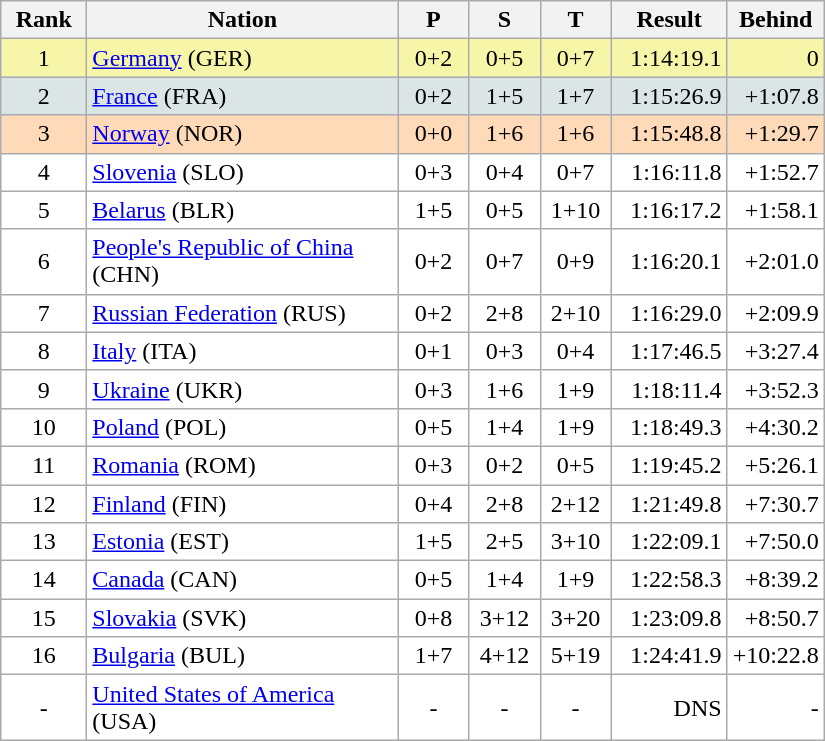<table class=wikitable>
<tr>
<th width=50>Rank</th>
<th width=200>Nation</th>
<th width=40>P</th>
<th width=40>S</th>
<th width=40>T</th>
<th width=70>Result</th>
<th width=50>Behind</th>
</tr>
<tr bgcolor="#F7F6A8">
<td align="center">1</td>
<td> <a href='#'>Germany</a> (GER)</td>
<td align="center">0+2</td>
<td align="center">0+5</td>
<td align="center">0+7</td>
<td align="right">1:14:19.1</td>
<td align="right">0</td>
</tr>
<tr bgcolor="#DCE5E5">
<td align="center">2</td>
<td> <a href='#'>France</a> (FRA)</td>
<td align="center">0+2</td>
<td align="center">1+5</td>
<td align="center">1+7</td>
<td align="right">1:15:26.9</td>
<td align="right">+1:07.8</td>
</tr>
<tr bgcolor="#FFDAB9">
<td align="center">3</td>
<td> <a href='#'>Norway</a> (NOR)</td>
<td align="center">0+0</td>
<td align="center">1+6</td>
<td align="center">1+6</td>
<td align="right">1:15:48.8</td>
<td align="right">+1:29.7</td>
</tr>
<tr bgcolor="#FFFFFF">
<td align="center">4</td>
<td> <a href='#'>Slovenia</a> (SLO)</td>
<td align="center">0+3</td>
<td align="center">0+4</td>
<td align="center">0+7</td>
<td align="right">1:16:11.8</td>
<td align="right">+1:52.7</td>
</tr>
<tr bgcolor="#FFFFFF">
<td align="center">5</td>
<td> <a href='#'>Belarus</a> (BLR)</td>
<td align="center">1+5</td>
<td align="center">0+5</td>
<td align="center">1+10</td>
<td align="right">1:16:17.2</td>
<td align="right">+1:58.1</td>
</tr>
<tr bgcolor="#FFFFFF">
<td align="center">6</td>
<td> <a href='#'>People's Republic of China</a> (CHN)</td>
<td align="center">0+2</td>
<td align="center">0+7</td>
<td align="center">0+9</td>
<td align="right">1:16:20.1</td>
<td align="right">+2:01.0</td>
</tr>
<tr bgcolor="#FFFFFF">
<td align="center">7</td>
<td> <a href='#'>Russian Federation</a> (RUS)</td>
<td align="center">0+2</td>
<td align="center">2+8</td>
<td align="center">2+10</td>
<td align="right">1:16:29.0</td>
<td align="right">+2:09.9</td>
</tr>
<tr bgcolor="#FFFFFF">
<td align="center">8</td>
<td> <a href='#'>Italy</a> (ITA)</td>
<td align="center">0+1</td>
<td align="center">0+3</td>
<td align="center">0+4</td>
<td align="right">1:17:46.5</td>
<td align="right">+3:27.4</td>
</tr>
<tr bgcolor="#FFFFFF">
<td align="center">9</td>
<td> <a href='#'>Ukraine</a> (UKR)</td>
<td align="center">0+3</td>
<td align="center">1+6</td>
<td align="center">1+9</td>
<td align="right">1:18:11.4</td>
<td align="right">+3:52.3</td>
</tr>
<tr bgcolor="#FFFFFF">
<td align="center">10</td>
<td> <a href='#'>Poland</a> (POL)</td>
<td align="center">0+5</td>
<td align="center">1+4</td>
<td align="center">1+9</td>
<td align="right">1:18:49.3</td>
<td align="right">+4:30.2</td>
</tr>
<tr bgcolor="#FFFFFF">
<td align="center">11</td>
<td> <a href='#'>Romania</a> (ROM)</td>
<td align="center">0+3</td>
<td align="center">0+2</td>
<td align="center">0+5</td>
<td align="right">1:19:45.2</td>
<td align="right">+5:26.1</td>
</tr>
<tr bgcolor="#FFFFFF">
<td align="center">12</td>
<td> <a href='#'>Finland</a> (FIN)</td>
<td align="center">0+4</td>
<td align="center">2+8</td>
<td align="center">2+12</td>
<td align="right">1:21:49.8</td>
<td align="right">+7:30.7</td>
</tr>
<tr bgcolor="#FFFFFF">
<td align="center">13</td>
<td> <a href='#'>Estonia</a> (EST)</td>
<td align="center">1+5</td>
<td align="center">2+5</td>
<td align="center">3+10</td>
<td align="right">1:22:09.1</td>
<td align="right">+7:50.0</td>
</tr>
<tr bgcolor="#FFFFFF">
<td align="center">14</td>
<td> <a href='#'>Canada</a> (CAN)</td>
<td align="center">0+5</td>
<td align="center">1+4</td>
<td align="center">1+9</td>
<td align="right">1:22:58.3</td>
<td align="right">+8:39.2</td>
</tr>
<tr bgcolor="#FFFFFF">
<td align="center">15</td>
<td> <a href='#'>Slovakia</a> (SVK)</td>
<td align="center">0+8</td>
<td align="center">3+12</td>
<td align="center">3+20</td>
<td align="right">1:23:09.8</td>
<td align="right">+8:50.7</td>
</tr>
<tr bgcolor="#FFFFFF">
<td align="center">16</td>
<td> <a href='#'>Bulgaria</a> (BUL)</td>
<td align="center">1+7</td>
<td align="center">4+12</td>
<td align="center">5+19</td>
<td align="right">1:24:41.9</td>
<td align="right">+10:22.8</td>
</tr>
<tr bgcolor="#FFFFFF">
<td align="center">-</td>
<td> <a href='#'>United States of America</a> (USA)</td>
<td align="center">-</td>
<td align="center">-</td>
<td align="center">-</td>
<td align="right">DNS</td>
<td align="right">-</td>
</tr>
</table>
